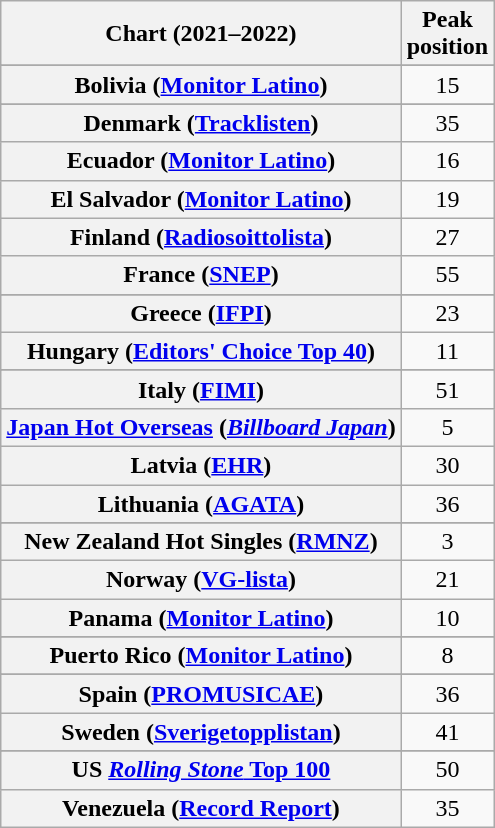<table class="wikitable sortable plainrowheaders" style="text-align:center">
<tr>
<th scope="col">Chart (2021–2022)</th>
<th scope="col">Peak<br>position</th>
</tr>
<tr>
</tr>
<tr>
</tr>
<tr>
</tr>
<tr>
</tr>
<tr>
</tr>
<tr>
<th scope="row">Bolivia (<a href='#'>Monitor Latino</a>)</th>
<td>15</td>
</tr>
<tr>
</tr>
<tr>
</tr>
<tr>
</tr>
<tr>
</tr>
<tr>
</tr>
<tr>
</tr>
<tr>
<th scope="row">Denmark (<a href='#'>Tracklisten</a>)</th>
<td>35</td>
</tr>
<tr>
<th scope="row">Ecuador (<a href='#'>Monitor Latino</a>)</th>
<td>16</td>
</tr>
<tr>
<th scope="row">El Salvador (<a href='#'>Monitor Latino</a>)</th>
<td>19</td>
</tr>
<tr>
<th scope="row">Finland (<a href='#'>Radiosoittolista</a>)</th>
<td>27</td>
</tr>
<tr>
<th scope="row">France (<a href='#'>SNEP</a>)</th>
<td>55</td>
</tr>
<tr>
</tr>
<tr>
</tr>
<tr>
<th scope="row">Greece (<a href='#'>IFPI</a>)</th>
<td>23</td>
</tr>
<tr>
<th scope="row">Hungary (<a href='#'>Editors' Choice Top 40</a>)</th>
<td>11</td>
</tr>
<tr>
</tr>
<tr>
</tr>
<tr>
<th scope="row">Italy (<a href='#'>FIMI</a>)</th>
<td>51</td>
</tr>
<tr>
<th scope="row"><a href='#'>Japan Hot Overseas</a> (<em><a href='#'>Billboard Japan</a></em>)</th>
<td>5</td>
</tr>
<tr>
<th scope="row">Latvia (<a href='#'>EHR</a>)</th>
<td>30</td>
</tr>
<tr>
<th scope="row">Lithuania (<a href='#'>AGATA</a>)</th>
<td>36</td>
</tr>
<tr>
</tr>
<tr>
</tr>
<tr>
<th scope="row">New Zealand Hot Singles (<a href='#'>RMNZ</a>)</th>
<td>3</td>
</tr>
<tr>
<th scope="row">Norway (<a href='#'>VG-lista</a>)</th>
<td>21</td>
</tr>
<tr>
<th scope="row">Panama (<a href='#'>Monitor Latino</a>)</th>
<td>10</td>
</tr>
<tr>
</tr>
<tr>
</tr>
<tr>
<th scope="row">Puerto Rico (<a href='#'>Monitor Latino</a>)</th>
<td>8</td>
</tr>
<tr>
</tr>
<tr>
</tr>
<tr>
</tr>
<tr>
<th scope="row">Spain (<a href='#'>PROMUSICAE</a>)</th>
<td>36</td>
</tr>
<tr>
<th scope="row">Sweden (<a href='#'>Sverigetopplistan</a>)</th>
<td>41</td>
</tr>
<tr>
</tr>
<tr>
</tr>
<tr>
</tr>
<tr>
</tr>
<tr>
</tr>
<tr>
</tr>
<tr>
</tr>
<tr>
</tr>
<tr>
</tr>
<tr>
<th scope="row">US <a href='#'><em>Rolling Stone</em> Top 100</a></th>
<td>50</td>
</tr>
<tr>
<th scope="row">Venezuela (<a href='#'>Record Report</a>)</th>
<td>35</td>
</tr>
</table>
